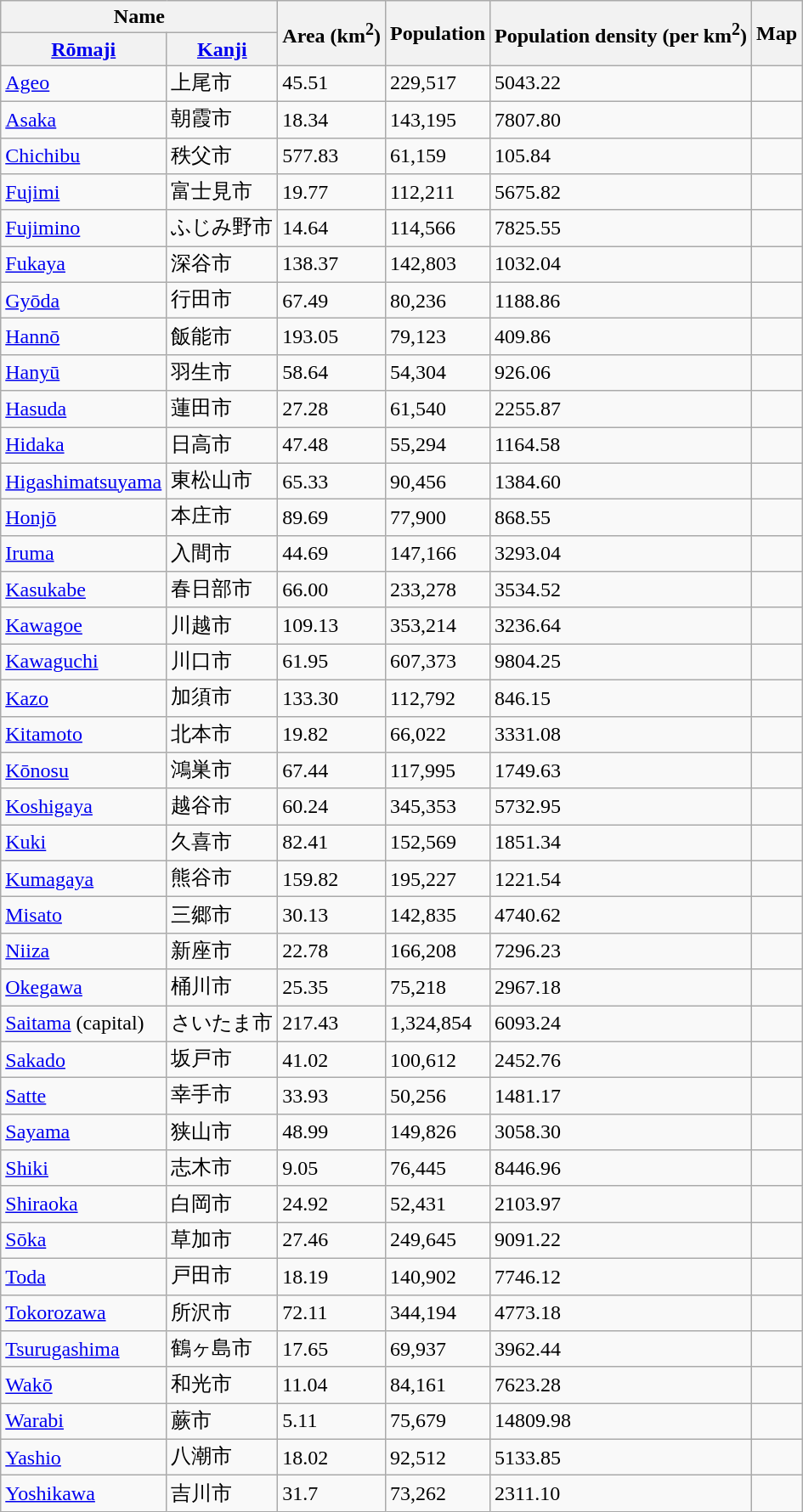<table class="wikitable sortable">
<tr>
<th colspan="2">Name</th>
<th rowspan="2">Area (km<sup>2</sup>)</th>
<th rowspan="2">Population</th>
<th rowspan="2">Population density (per km<sup>2</sup>)</th>
<th rowspan="2">Map</th>
</tr>
<tr>
<th><a href='#'>Rōmaji</a></th>
<th><a href='#'>Kanji</a></th>
</tr>
<tr>
<td> <a href='#'>Ageo</a></td>
<td>上尾市</td>
<td>45.51</td>
<td>229,517</td>
<td>5043.22</td>
<td></td>
</tr>
<tr>
<td> <a href='#'>Asaka</a></td>
<td>朝霞市</td>
<td>18.34</td>
<td>143,195</td>
<td>7807.80</td>
<td></td>
</tr>
<tr>
<td> <a href='#'>Chichibu</a></td>
<td>秩父市</td>
<td>577.83</td>
<td>61,159</td>
<td>105.84</td>
<td></td>
</tr>
<tr>
<td> <a href='#'>Fujimi</a></td>
<td>富士見市</td>
<td>19.77</td>
<td>112,211</td>
<td>5675.82</td>
<td></td>
</tr>
<tr>
<td> <a href='#'>Fujimino</a></td>
<td>ふじみ野市</td>
<td>14.64</td>
<td>114,566</td>
<td>7825.55</td>
<td></td>
</tr>
<tr>
<td> <a href='#'>Fukaya</a></td>
<td>深谷市</td>
<td>138.37</td>
<td>142,803</td>
<td>1032.04</td>
<td></td>
</tr>
<tr>
<td> <a href='#'>Gyōda</a></td>
<td>行田市</td>
<td>67.49</td>
<td>80,236</td>
<td>1188.86</td>
<td></td>
</tr>
<tr>
<td> <a href='#'>Hannō</a></td>
<td>飯能市</td>
<td>193.05</td>
<td>79,123</td>
<td>409.86</td>
<td></td>
</tr>
<tr>
<td> <a href='#'>Hanyū</a></td>
<td>羽生市</td>
<td>58.64</td>
<td>54,304</td>
<td>926.06</td>
<td></td>
</tr>
<tr>
<td> <a href='#'>Hasuda</a></td>
<td>蓮田市</td>
<td>27.28</td>
<td>61,540</td>
<td>2255.87</td>
<td></td>
</tr>
<tr>
<td> <a href='#'>Hidaka</a></td>
<td>日高市</td>
<td>47.48</td>
<td>55,294</td>
<td>1164.58</td>
<td></td>
</tr>
<tr>
<td> <a href='#'>Higashimatsuyama</a></td>
<td>東松山市</td>
<td>65.33</td>
<td>90,456</td>
<td>1384.60</td>
<td></td>
</tr>
<tr>
<td> <a href='#'>Honjō</a></td>
<td>本庄市</td>
<td>89.69</td>
<td>77,900</td>
<td>868.55</td>
<td></td>
</tr>
<tr>
<td> <a href='#'>Iruma</a></td>
<td>入間市</td>
<td>44.69</td>
<td>147,166</td>
<td>3293.04</td>
<td></td>
</tr>
<tr>
<td> <a href='#'>Kasukabe</a></td>
<td>春日部市</td>
<td>66.00</td>
<td>233,278</td>
<td>3534.52</td>
<td></td>
</tr>
<tr>
<td> <a href='#'>Kawagoe</a></td>
<td>川越市</td>
<td>109.13</td>
<td>353,214</td>
<td>3236.64</td>
<td></td>
</tr>
<tr>
<td> <a href='#'>Kawaguchi</a></td>
<td>川口市</td>
<td>61.95</td>
<td>607,373</td>
<td>9804.25</td>
<td></td>
</tr>
<tr>
<td> <a href='#'>Kazo</a></td>
<td>加須市</td>
<td>133.30</td>
<td>112,792</td>
<td>846.15</td>
<td></td>
</tr>
<tr>
<td> <a href='#'>Kitamoto</a></td>
<td>北本市</td>
<td>19.82</td>
<td>66,022</td>
<td>3331.08</td>
<td></td>
</tr>
<tr>
<td> <a href='#'>Kōnosu</a></td>
<td>鴻巣市</td>
<td>67.44</td>
<td>117,995</td>
<td>1749.63</td>
<td></td>
</tr>
<tr>
<td> <a href='#'>Koshigaya</a></td>
<td>越谷市</td>
<td>60.24</td>
<td>345,353</td>
<td>5732.95</td>
<td></td>
</tr>
<tr>
<td> <a href='#'>Kuki</a></td>
<td>久喜市</td>
<td>82.41</td>
<td>152,569</td>
<td>1851.34</td>
<td></td>
</tr>
<tr>
<td> <a href='#'>Kumagaya</a></td>
<td>熊谷市</td>
<td>159.82</td>
<td>195,227</td>
<td>1221.54</td>
<td></td>
</tr>
<tr>
<td> <a href='#'>Misato</a></td>
<td>三郷市</td>
<td>30.13</td>
<td>142,835</td>
<td>4740.62</td>
<td></td>
</tr>
<tr>
<td> <a href='#'>Niiza</a></td>
<td>新座市</td>
<td>22.78</td>
<td>166,208</td>
<td>7296.23</td>
<td></td>
</tr>
<tr>
<td> <a href='#'>Okegawa</a></td>
<td>桶川市</td>
<td>25.35</td>
<td>75,218</td>
<td>2967.18</td>
<td></td>
</tr>
<tr>
<td> <a href='#'>Saitama</a> (capital)</td>
<td>さいたま市</td>
<td>217.43</td>
<td>1,324,854</td>
<td>6093.24</td>
<td></td>
</tr>
<tr>
<td> <a href='#'>Sakado</a></td>
<td>坂戸市</td>
<td>41.02</td>
<td>100,612</td>
<td>2452.76</td>
<td></td>
</tr>
<tr>
<td> <a href='#'>Satte</a></td>
<td>幸手市</td>
<td>33.93</td>
<td>50,256</td>
<td>1481.17</td>
<td></td>
</tr>
<tr>
<td> <a href='#'>Sayama</a></td>
<td>狭山市</td>
<td>48.99</td>
<td>149,826</td>
<td>3058.30</td>
<td></td>
</tr>
<tr>
<td> <a href='#'>Shiki</a></td>
<td>志木市</td>
<td>9.05</td>
<td>76,445</td>
<td>8446.96</td>
<td></td>
</tr>
<tr>
<td> <a href='#'>Shiraoka</a></td>
<td>白岡市</td>
<td>24.92</td>
<td>52,431</td>
<td>2103.97</td>
<td></td>
</tr>
<tr>
<td> <a href='#'>Sōka</a></td>
<td>草加市</td>
<td>27.46</td>
<td>249,645</td>
<td>9091.22</td>
<td></td>
</tr>
<tr>
<td> <a href='#'>Toda</a></td>
<td>戸田市</td>
<td>18.19</td>
<td>140,902</td>
<td>7746.12</td>
<td></td>
</tr>
<tr>
<td> <a href='#'>Tokorozawa</a></td>
<td>所沢市</td>
<td>72.11</td>
<td>344,194</td>
<td>4773.18</td>
<td></td>
</tr>
<tr>
<td> <a href='#'>Tsurugashima</a></td>
<td>鶴ヶ島市</td>
<td>17.65</td>
<td>69,937</td>
<td>3962.44</td>
<td></td>
</tr>
<tr>
<td> <a href='#'>Wakō</a></td>
<td>和光市</td>
<td>11.04</td>
<td>84,161</td>
<td>7623.28</td>
<td></td>
</tr>
<tr>
<td> <a href='#'>Warabi</a></td>
<td>蕨市</td>
<td>5.11</td>
<td>75,679</td>
<td>14809.98</td>
<td></td>
</tr>
<tr>
<td> <a href='#'>Yashio</a></td>
<td>八潮市</td>
<td>18.02</td>
<td>92,512</td>
<td>5133.85</td>
<td></td>
</tr>
<tr>
<td> <a href='#'>Yoshikawa</a></td>
<td>吉川市</td>
<td>31.7</td>
<td>73,262</td>
<td>2311.10</td>
<td></td>
</tr>
</table>
